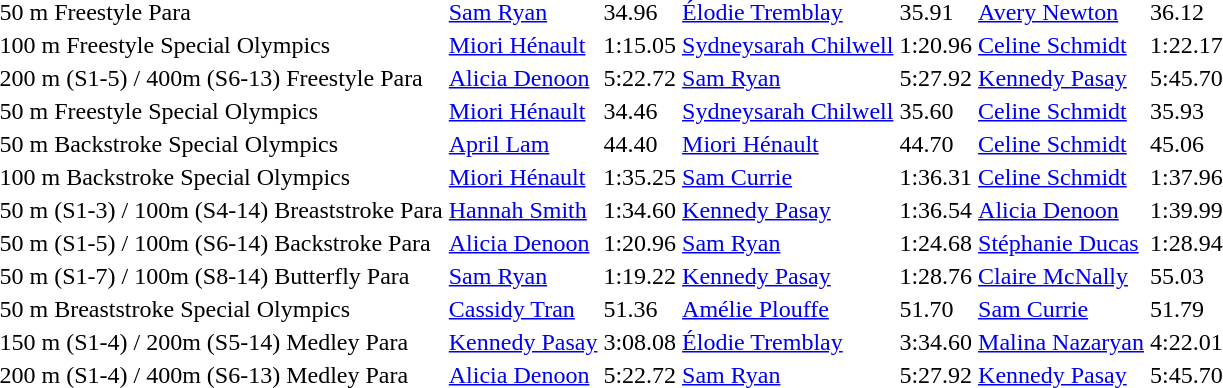<table>
<tr>
<td>50 m Freestyle Para</td>
<td><a href='#'>Sam Ryan</a><br> </td>
<td>34.96</td>
<td><a href='#'>Élodie Tremblay</a><br> </td>
<td>35.91</td>
<td><a href='#'>Avery Newton</a><br> </td>
<td>36.12</td>
</tr>
<tr>
<td>100 m Freestyle Special Olympics</td>
<td><a href='#'>Miori Hénault</a><br> </td>
<td>1:15.05</td>
<td><a href='#'>Sydneysarah Chilwell</a><br> </td>
<td>1:20.96</td>
<td><a href='#'>Celine Schmidt</a><br></td>
<td>1:22.17</td>
</tr>
<tr>
<td>200 m (S1-5) / 400m (S6-13) Freestyle Para</td>
<td><a href='#'>Alicia Denoon</a><br> </td>
<td>5:22.72</td>
<td><a href='#'>Sam Ryan</a><br> </td>
<td>5:27.92</td>
<td><a href='#'>Kennedy Pasay</a><br> </td>
<td>5:45.70</td>
</tr>
<tr>
<td>50 m Freestyle Special Olympics</td>
<td><a href='#'>Miori Hénault</a><br></td>
<td>34.46</td>
<td><a href='#'>Sydneysarah Chilwell</a><br> </td>
<td>35.60</td>
<td><a href='#'>Celine Schmidt</a> <br></td>
<td>35.93</td>
</tr>
<tr>
<td>50 m Backstroke Special Olympics</td>
<td><a href='#'>April Lam</a><br> </td>
<td>44.40</td>
<td><a href='#'>Miori Hénault</a><br></td>
<td>44.70</td>
<td><a href='#'>Celine Schmidt</a> <br></td>
<td>45.06</td>
</tr>
<tr>
<td>100 m Backstroke Special Olympics</td>
<td><a href='#'>Miori Hénault</a><br></td>
<td>1:35.25</td>
<td><a href='#'>Sam Currie</a><br> </td>
<td>1:36.31</td>
<td><a href='#'>Celine Schmidt</a> <br></td>
<td>1:37.96</td>
</tr>
<tr>
<td>50 m (S1-3) / 100m (S4-14) Breaststroke Para</td>
<td><a href='#'>Hannah Smith</a><br> </td>
<td>1:34.60</td>
<td><a href='#'>Kennedy Pasay</a><br> </td>
<td>1:36.54</td>
<td><a href='#'>Alicia Denoon</a><br> </td>
<td>1:39.99</td>
</tr>
<tr>
<td>50 m (S1-5) / 100m (S6-14) Backstroke Para</td>
<td><a href='#'>Alicia Denoon</a><br></td>
<td>1:20.96</td>
<td><a href='#'>Sam Ryan</a><br></td>
<td>1:24.68</td>
<td><a href='#'>Stéphanie Ducas</a><br> </td>
<td>1:28.94</td>
</tr>
<tr>
<td>50 m (S1-7) / 100m (S8-14) Butterfly Para</td>
<td><a href='#'>Sam Ryan</a><br></td>
<td>1:19.22</td>
<td><a href='#'>Kennedy Pasay</a><br> </td>
<td>1:28.76</td>
<td><a href='#'>Claire McNally</a><br> </td>
<td>55.03</td>
</tr>
<tr>
<td>50 m Breaststroke Special Olympics</td>
<td><a href='#'>Cassidy Tran</a> <br> </td>
<td>51.36</td>
<td><a href='#'>Amélie Plouffe</a> <br> </td>
<td>51.70</td>
<td><a href='#'>Sam Currie</a> <br> </td>
<td>51.79</td>
</tr>
<tr>
<td>150 m (S1-4) / 200m (S5-14) Medley Para</td>
<td><a href='#'>Kennedy Pasay</a> <br> </td>
<td>3:08.08</td>
<td><a href='#'>Élodie Tremblay</a><br> </td>
<td>3:34.60</td>
<td><a href='#'>Malina Nazaryan</a> <br> </td>
<td>4:22.01</td>
</tr>
<tr>
<td>200 m (S1-4) / 400m (S6-13) Medley Para</td>
<td><a href='#'>Alicia Denoon</a> <br> </td>
<td>5:22.72</td>
<td><a href='#'>Sam Ryan</a><br></td>
<td>5:27.92</td>
<td><a href='#'>Kennedy Pasay</a> <br> </td>
<td>5:45.70</td>
</tr>
</table>
